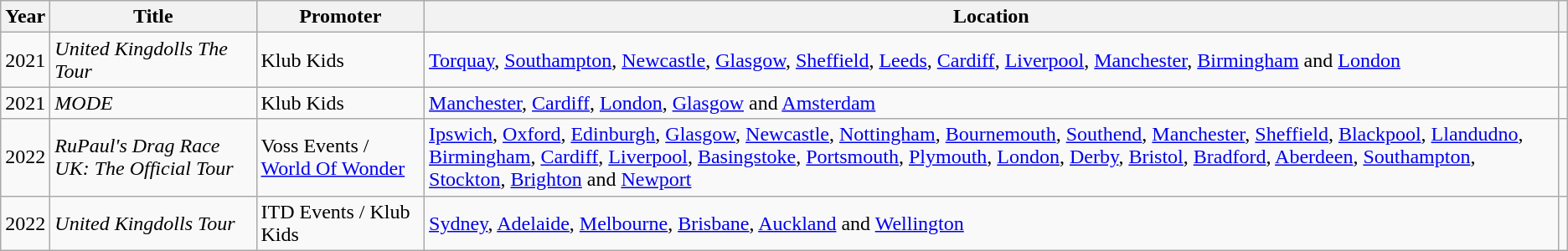<table class="wikitable plainrowheaders sortable">
<tr>
<th scope="col">Year</th>
<th scope="col">Title</th>
<th scope="col">Promoter</th>
<th scope="col">Location</th>
<th style="text-align: center;" class="unsortable"></th>
</tr>
<tr>
<td>2021</td>
<td><em>United Kingdolls The Tour</em></td>
<td>Klub Kids</td>
<td><a href='#'>Torquay</a>, <a href='#'>Southampton</a>, <a href='#'>Newcastle</a>, <a href='#'>Glasgow</a>, <a href='#'>Sheffield</a>, <a href='#'>Leeds</a>, <a href='#'>Cardiff</a>, <a href='#'>Liverpool</a>, <a href='#'>Manchester</a>, <a href='#'>Birmingham</a> and <a href='#'>London</a></td>
<td></td>
</tr>
<tr>
<td>2021</td>
<td><em>MODE</em></td>
<td>Klub Kids</td>
<td><a href='#'>Manchester</a>, <a href='#'>Cardiff</a>, <a href='#'>London</a>, <a href='#'>Glasgow</a> and <a href='#'>Amsterdam</a></td>
<td></td>
</tr>
<tr>
<td>2022</td>
<td><em>RuPaul's Drag Race UK: The Official Tour</em></td>
<td>Voss Events / <a href='#'>World Of Wonder</a></td>
<td><a href='#'>Ipswich</a>, <a href='#'>Oxford</a>, <a href='#'>Edinburgh</a>, <a href='#'>Glasgow</a>, <a href='#'>Newcastle</a>, <a href='#'>Nottingham</a>, <a href='#'>Bournemouth</a>, <a href='#'>Southend</a>, <a href='#'>Manchester</a>, <a href='#'>Sheffield</a>, <a href='#'>Blackpool</a>, <a href='#'>Llandudno</a>, <a href='#'>Birmingham</a>, <a href='#'>Cardiff</a>, <a href='#'>Liverpool</a>, <a href='#'>Basingstoke</a>, <a href='#'>Portsmouth</a>, <a href='#'>Plymouth</a>, <a href='#'>London</a>, <a href='#'>Derby</a>, <a href='#'>Bristol</a>, <a href='#'>Bradford</a>, <a href='#'>Aberdeen</a>, <a href='#'>Southampton</a>, <a href='#'>Stockton</a>, <a href='#'>Brighton</a> and <a href='#'>Newport</a></td>
<td></td>
</tr>
<tr>
<td>2022</td>
<td><em>United Kingdolls Tour</em></td>
<td>ITD Events / Klub Kids</td>
<td><a href='#'>Sydney</a>, <a href='#'>Adelaide</a>, <a href='#'>Melbourne</a>, <a href='#'>Brisbane</a>, <a href='#'>Auckland</a> and <a href='#'>Wellington</a></td>
<td></td>
</tr>
</table>
